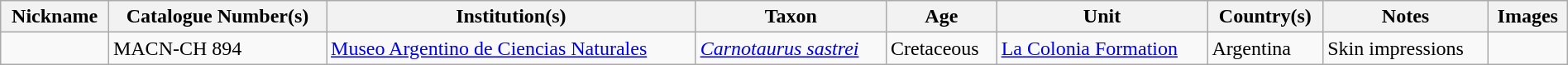<table class="wikitable sortable" align="center" width="100%">
<tr>
<th>Nickname</th>
<th>Catalogue Number(s)</th>
<th>Institution(s)</th>
<th>Taxon</th>
<th>Age</th>
<th>Unit</th>
<th>Country(s)</th>
<th>Notes</th>
<th>Images</th>
</tr>
<tr>
<td></td>
<td>MACN-CH 894</td>
<td><a href='#'>Museo Argentino de Ciencias Naturales</a></td>
<td><a href='#'><em>Carnotaurus sastrei</em></a></td>
<td>Cretaceous</td>
<td><a href='#'>La Colonia Formation</a></td>
<td>Argentina</td>
<td>Skin impressions</td>
<td></td>
</tr>
</table>
